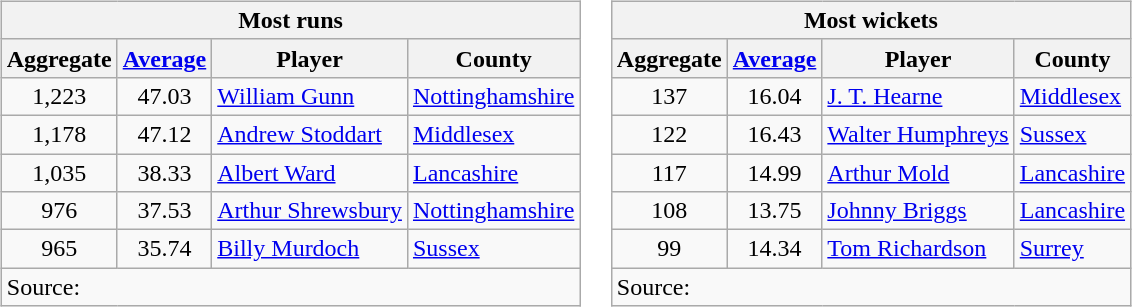<table>
<tr valign="top">
<td><br><table class="wikitable" style="text-align:left;">
<tr>
<th colspan=4>Most runs</th>
</tr>
<tr>
<th>Aggregate</th>
<th><a href='#'>Average</a></th>
<th>Player</th>
<th>County</th>
</tr>
<tr>
<td style="text-align:center;">1,223</td>
<td style="text-align:center;">47.03</td>
<td><a href='#'>William Gunn</a></td>
<td><a href='#'>Nottinghamshire</a></td>
</tr>
<tr>
<td style="text-align:center;">1,178</td>
<td style="text-align:center;">47.12</td>
<td><a href='#'>Andrew Stoddart</a></td>
<td><a href='#'>Middlesex</a></td>
</tr>
<tr>
<td style="text-align:center;">1,035</td>
<td style="text-align:center;">38.33</td>
<td><a href='#'>Albert Ward</a></td>
<td><a href='#'>Lancashire</a></td>
</tr>
<tr>
<td style="text-align:center;">976</td>
<td style="text-align:center;">37.53</td>
<td><a href='#'>Arthur Shrewsbury</a></td>
<td><a href='#'>Nottinghamshire</a></td>
</tr>
<tr>
<td style="text-align:center;">965</td>
<td style="text-align:center;">35.74</td>
<td><a href='#'>Billy Murdoch</a></td>
<td><a href='#'>Sussex</a></td>
</tr>
<tr>
<td colspan=4 align="left">Source:</td>
</tr>
</table>
</td>
<td><br><table class="wikitable" style="text-align:left;">
<tr>
<th colspan=4>Most wickets</th>
</tr>
<tr>
<th>Aggregate</th>
<th><a href='#'>Average</a></th>
<th>Player</th>
<th>County</th>
</tr>
<tr>
<td style="text-align:center;">137</td>
<td style="text-align:center;">16.04</td>
<td><a href='#'>J. T. Hearne</a></td>
<td><a href='#'>Middlesex</a></td>
</tr>
<tr>
<td style="text-align:center;">122</td>
<td style="text-align:center;">16.43</td>
<td><a href='#'>Walter Humphreys</a></td>
<td><a href='#'>Sussex</a></td>
</tr>
<tr>
<td style="text-align:center;">117</td>
<td style="text-align:center;">14.99</td>
<td><a href='#'>Arthur Mold</a></td>
<td><a href='#'>Lancashire</a></td>
</tr>
<tr>
<td style="text-align:center;">108</td>
<td style="text-align:center;">13.75</td>
<td><a href='#'>Johnny Briggs</a></td>
<td><a href='#'>Lancashire</a></td>
</tr>
<tr>
<td style="text-align:center;">99</td>
<td style="text-align:center;">14.34</td>
<td><a href='#'>Tom Richardson</a></td>
<td><a href='#'>Surrey</a></td>
</tr>
<tr>
<td colspan=4 align="left">Source:</td>
</tr>
</table>
</td>
</tr>
</table>
